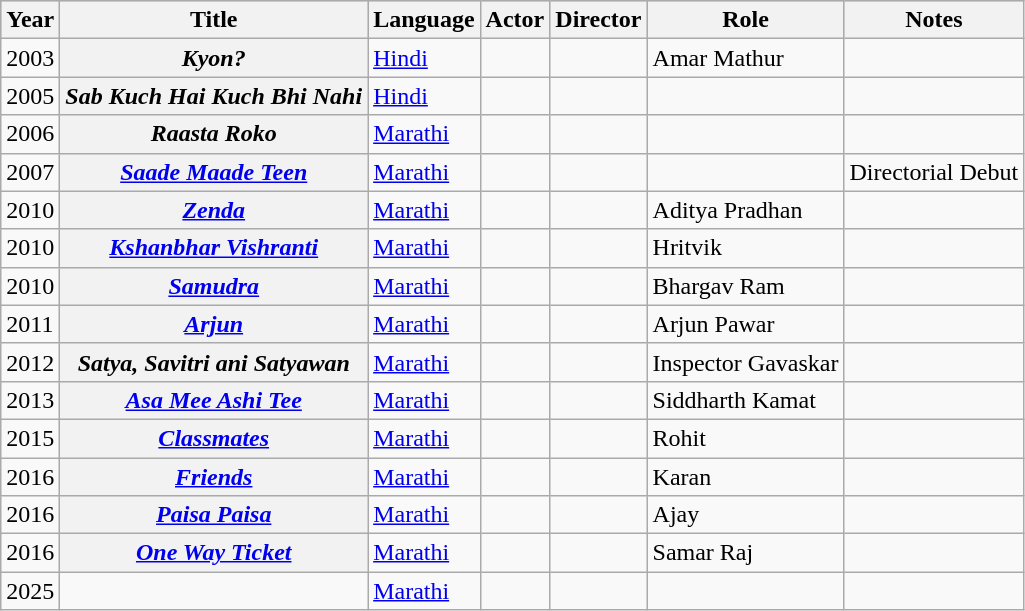<table class="wikitable sortable plainrowheaders">
<tr style="background:#ccc; text-align:center;">
<th scope="col">Year</th>
<th scope="col">Title</th>
<th scope="col">Language</th>
<th scope="col">Actor</th>
<th scope="col">Director</th>
<th scope="col">Role</th>
<th scope="col">Notes</th>
</tr>
<tr>
<td>2003</td>
<th scope="row"><em>Kyon?</em></th>
<td><a href='#'>Hindi</a></td>
<td></td>
<td></td>
<td>Amar Mathur</td>
<td></td>
</tr>
<tr>
<td>2005</td>
<th scope="row"><em>Sab Kuch Hai Kuch Bhi Nahi</em></th>
<td><a href='#'>Hindi</a></td>
<td></td>
<td></td>
<td></td>
<td></td>
</tr>
<tr>
<td>2006</td>
<th scope="row"><em>Raasta Roko</em></th>
<td><a href='#'>Marathi</a></td>
<td></td>
<td></td>
<td></td>
<td></td>
</tr>
<tr>
<td>2007</td>
<th scope="row"><em><a href='#'>Saade Maade Teen</a></em></th>
<td><a href='#'>Marathi</a></td>
<td></td>
<td></td>
<td></td>
<td>Directorial Debut</td>
</tr>
<tr>
<td>2010</td>
<th scope="row"><em><a href='#'>Zenda</a></em></th>
<td><a href='#'>Marathi</a></td>
<td></td>
<td></td>
<td>Aditya Pradhan</td>
<td></td>
</tr>
<tr>
<td>2010</td>
<th scope="row"><em><a href='#'>Kshanbhar Vishranti</a></em></th>
<td><a href='#'>Marathi</a></td>
<td></td>
<td></td>
<td>Hritvik</td>
<td></td>
</tr>
<tr>
<td>2010</td>
<th scope="row"><em><a href='#'>Samudra</a></em></th>
<td><a href='#'>Marathi</a></td>
<td></td>
<td></td>
<td>Bhargav Ram</td>
<td></td>
</tr>
<tr>
<td>2011</td>
<th scope="row"><em><a href='#'>Arjun</a></em></th>
<td><a href='#'>Marathi</a></td>
<td></td>
<td></td>
<td>Arjun Pawar</td>
<td></td>
</tr>
<tr>
<td>2012</td>
<th scope="row"><em>Satya, Savitri ani Satyawan</em></th>
<td><a href='#'>Marathi</a></td>
<td></td>
<td></td>
<td>Inspector Gavaskar</td>
<td></td>
</tr>
<tr>
<td>2013</td>
<th scope="row"><em><a href='#'>Asa Mee Ashi Tee</a></em></th>
<td><a href='#'>Marathi</a></td>
<td></td>
<td></td>
<td>Siddharth Kamat</td>
<td></td>
</tr>
<tr>
<td>2015</td>
<th scope="row"><em><a href='#'>Classmates</a></em></th>
<td><a href='#'>Marathi</a></td>
<td></td>
<td></td>
<td>Rohit</td>
<td></td>
</tr>
<tr>
<td>2016</td>
<th scope="row"><em><a href='#'>Friends</a></em></th>
<td><a href='#'>Marathi</a></td>
<td></td>
<td></td>
<td>Karan</td>
<td></td>
</tr>
<tr>
<td>2016</td>
<th scope="row"><em><a href='#'>Paisa Paisa</a></em></th>
<td><a href='#'>Marathi</a></td>
<td></td>
<td></td>
<td>Ajay</td>
<td></td>
</tr>
<tr>
<td>2016</td>
<th scope="row"><em><a href='#'>One Way Ticket</a></em></th>
<td><a href='#'>Marathi</a></td>
<td></td>
<td></td>
<td>Samar Raj</td>
<td></td>
</tr>
<tr>
<td>2025</td>
<td></td>
<td><a href='#'>Marathi</a></td>
<td></td>
<td></td>
<td></td>
<td></td>
</tr>
</table>
